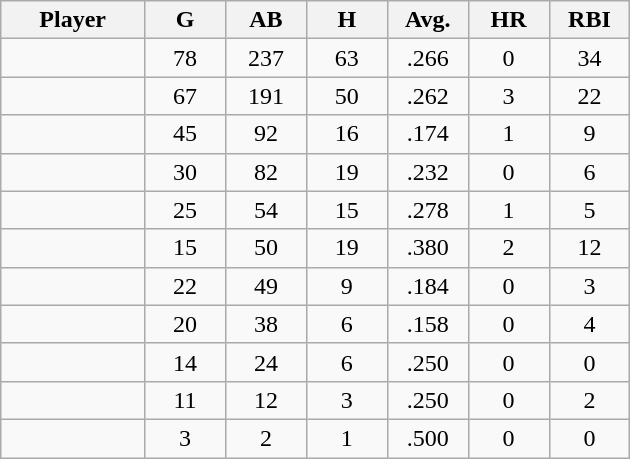<table class="wikitable sortable">
<tr>
<th bgcolor="#DDDDFF" width="16%">Player</th>
<th bgcolor="#DDDDFF" width="9%">G</th>
<th bgcolor="#DDDDFF" width="9%">AB</th>
<th bgcolor="#DDDDFF" width="9%">H</th>
<th bgcolor="#DDDDFF" width="9%">Avg.</th>
<th bgcolor="#DDDDFF" width="9%">HR</th>
<th bgcolor="#DDDDFF" width="9%">RBI</th>
</tr>
<tr align="center">
<td></td>
<td>78</td>
<td>237</td>
<td>63</td>
<td>.266</td>
<td>0</td>
<td>34</td>
</tr>
<tr align="center">
<td></td>
<td>67</td>
<td>191</td>
<td>50</td>
<td>.262</td>
<td>3</td>
<td>22</td>
</tr>
<tr align="center">
<td></td>
<td>45</td>
<td>92</td>
<td>16</td>
<td>.174</td>
<td>1</td>
<td>9</td>
</tr>
<tr align="center">
<td></td>
<td>30</td>
<td>82</td>
<td>19</td>
<td>.232</td>
<td>0</td>
<td>6</td>
</tr>
<tr align="center">
<td></td>
<td>25</td>
<td>54</td>
<td>15</td>
<td>.278</td>
<td>1</td>
<td>5</td>
</tr>
<tr align="center">
<td></td>
<td>15</td>
<td>50</td>
<td>19</td>
<td>.380</td>
<td>2</td>
<td>12</td>
</tr>
<tr align="center">
<td></td>
<td>22</td>
<td>49</td>
<td>9</td>
<td>.184</td>
<td>0</td>
<td>3</td>
</tr>
<tr align=center>
<td></td>
<td>20</td>
<td>38</td>
<td>6</td>
<td>.158</td>
<td>0</td>
<td>4</td>
</tr>
<tr align="center">
<td></td>
<td>14</td>
<td>24</td>
<td>6</td>
<td>.250</td>
<td>0</td>
<td>0</td>
</tr>
<tr align="center">
<td></td>
<td>11</td>
<td>12</td>
<td>3</td>
<td>.250</td>
<td>0</td>
<td>2</td>
</tr>
<tr align="center">
<td></td>
<td>3</td>
<td>2</td>
<td>1</td>
<td>.500</td>
<td>0</td>
<td>0</td>
</tr>
</table>
